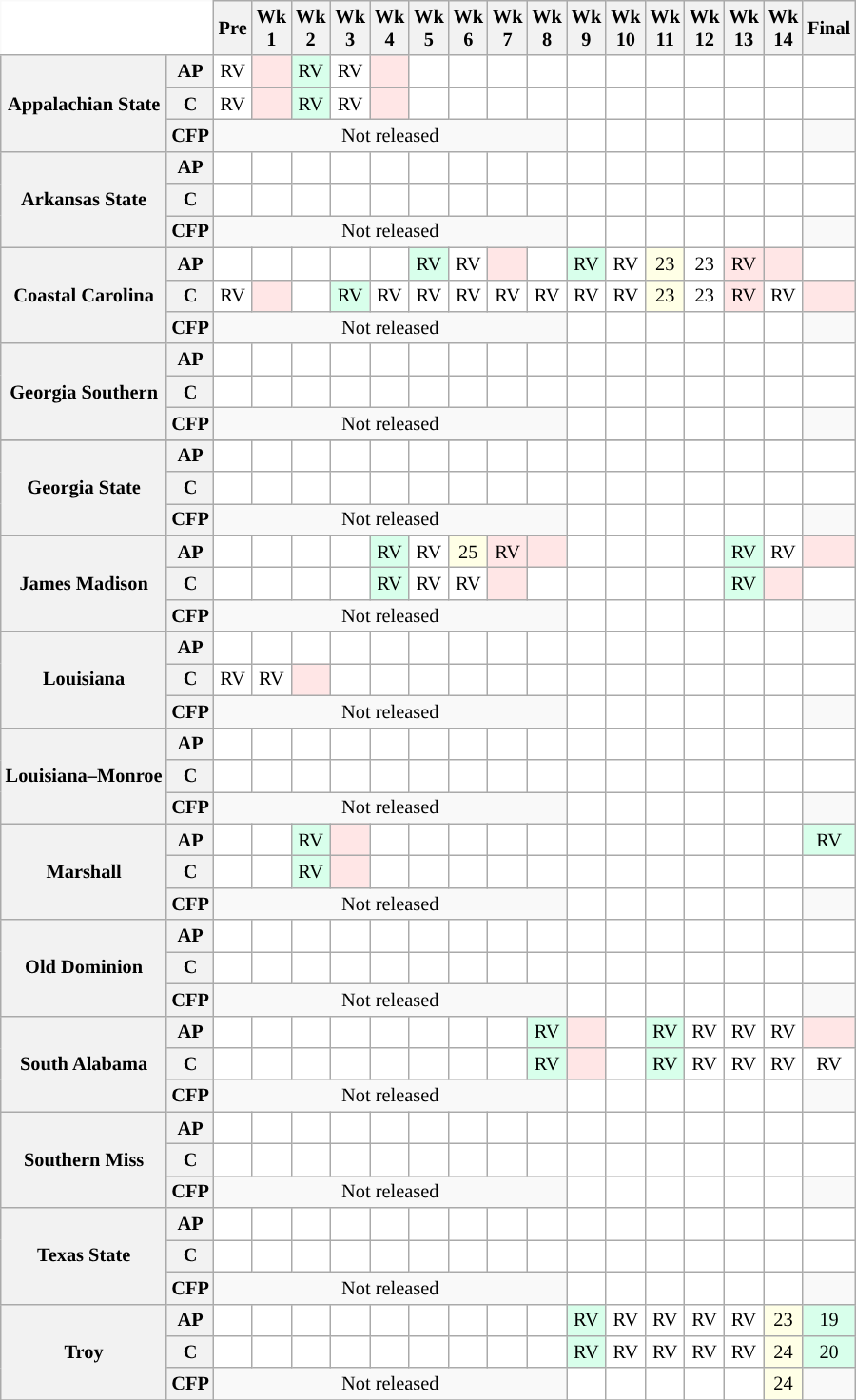<table class="wikitable" style="white-space:nowrap;font-size:85%;">
<tr>
<th colspan=2 style="background:white; border-top-style:hidden; border-left-style:hidden;"> </th>
<th>Pre</th>
<th>Wk<br>1</th>
<th>Wk<br>2</th>
<th>Wk<br>3</th>
<th>Wk<br>4</th>
<th>Wk<br>5</th>
<th>Wk<br>6</th>
<th>Wk<br>7</th>
<th>Wk<br>8</th>
<th>Wk<br>9</th>
<th>Wk<br>10</th>
<th>Wk<br>11</th>
<th>Wk<br>12</th>
<th>Wk<br>13</th>
<th>Wk<br>14</th>
<th>Final</th>
</tr>
<tr style="text-align:center;">
<th rowspan="3">Appalachian State</th>
<th>AP</th>
<td style="background:#FFF;">RV</td>
<td style="background:#ffe6e6;"></td>
<td style="background:#d8ffeb;">RV</td>
<td style="background:#FFF;">RV</td>
<td style="background:#ffe6e6;"></td>
<td style="background:#FFF;"></td>
<td style="background:#FFF;"></td>
<td style="background:#FFF;"></td>
<td style="background:#FFF;"></td>
<td style="background:#FFF;"></td>
<td style="background:#FFF;"></td>
<td style="background:#FFF;"></td>
<td style="background:#FFF;"></td>
<td style="background:#FFF;"></td>
<td style="background:#FFF;"></td>
<td style="background:#FFF;"></td>
</tr>
<tr style="text-align:center;">
<th>C</th>
<td style="background:#FFF;">RV</td>
<td style="background:#ffe6e6;"></td>
<td style="background:#d8ffeb;">RV</td>
<td style="background:#FFF;">RV</td>
<td style="background:#ffe6e6;"></td>
<td style="background:#FFF;"></td>
<td style="background:#FFF;"></td>
<td style="background:#FFF;"></td>
<td style="background:#FFF;"></td>
<td style="background:#FFF;"></td>
<td style="background:#FFF;"></td>
<td style="background:#FFF;"></td>
<td style="background:#FFF;"></td>
<td style="background:#FFF;"></td>
<td style="background:#FFF;"></td>
<td style="background:#FFF;"></td>
</tr>
<tr style="text-align:center;">
<th>CFP</th>
<td colspan="9" style="text-align:center;">Not released</td>
<td style="background:#FFF;"></td>
<td style="background:#FFF;"></td>
<td style="background:#FFF;"></td>
<td style="background:#FFF;"></td>
<td style="background:#FFF;"></td>
<td style="background:#FFF;"></td>
<td style="text-align:center;"></td>
</tr>
<tr style="text-align:center;">
<th rowspan="3">Arkansas State</th>
<th>AP</th>
<td style="background:#FFF;"></td>
<td style="background:#FFF;"></td>
<td style="background:#FFF;"></td>
<td style="background:#FFF;"></td>
<td style="background:#FFF;"></td>
<td style="background:#FFF;"></td>
<td style="background:#FFF;"></td>
<td style="background:#FFF;"></td>
<td style="background:#FFF;"></td>
<td style="background:#FFF;"></td>
<td style="background:#FFF;"></td>
<td style="background:#FFF;"></td>
<td style="background:#FFF;"></td>
<td style="background:#FFF;"></td>
<td style="background:#FFF;"></td>
<td style="background:#FFF;"></td>
</tr>
<tr style="text-align:center;">
<th>C</th>
<td style="background:#FFF;"></td>
<td style="background:#FFF;"></td>
<td style="background:#FFF;"></td>
<td style="background:#FFF;"></td>
<td style="background:#FFF;"></td>
<td style="background:#FFF;"></td>
<td style="background:#FFF;"></td>
<td style="background:#FFF;"></td>
<td style="background:#FFF;"></td>
<td style="background:#FFF;"></td>
<td style="background:#FFF;"></td>
<td style="background:#FFF;"></td>
<td style="background:#FFF;"></td>
<td style="background:#FFF;"></td>
<td style="background:#FFF;"></td>
<td style="background:#FFF;"></td>
</tr>
<tr style="text-align:center;">
<th>CFP</th>
<td colspan="9" style="text-align:center;">Not released</td>
<td style="background:#FFF;"></td>
<td style="background:#FFF;"></td>
<td style="background:#FFF;"></td>
<td style="background:#FFF;"></td>
<td style="background:#FFF;"></td>
<td style="background:#FFF;"></td>
<td style="text-align:center;"></td>
</tr>
<tr style="text-align:center;">
<th rowspan="3">Coastal Carolina</th>
<th>AP</th>
<td style="background:#FFF;"></td>
<td style="background:#FFF;"></td>
<td style="background:#FFF;"></td>
<td style="background:#FFF;"></td>
<td style="background:#FFF;"></td>
<td style="background:#d8ffeb;">RV</td>
<td style="background:#FFF;">RV</td>
<td style="background:#ffe6e6;"></td>
<td style="background:#FFF;"></td>
<td style="background:#d8ffeb;">RV</td>
<td style="background:#FFF;">RV</td>
<td style="background:#ffffe6;">23</td>
<td style="background:#FFF;">23</td>
<td style="background:#ffe6e6;">RV</td>
<td style="background:#ffe6e6;"></td>
<td style="background:#FFF;"></td>
</tr>
<tr style="text-align:center;">
<th>C</th>
<td style="background:#FFF;">RV</td>
<td style="background:#ffe6e6;"></td>
<td style="background:#FFF;"></td>
<td style="background:#d8ffeb;">RV</td>
<td style="background:#FFF;">RV</td>
<td style="background:#FFF;">RV</td>
<td style="background:#FFF;">RV</td>
<td style="background:#FFF;">RV</td>
<td style="background:#FFF;">RV</td>
<td style="background:#FFF;">RV</td>
<td style="background:#FFF;">RV</td>
<td style="background:#ffffe6;">23</td>
<td style="background:#FFF;">23</td>
<td style="background:#ffe6e6;">RV</td>
<td style="background:#FFF;">RV</td>
<td style="background:#ffe6e6;"></td>
</tr>
<tr style="text-align:center;">
<th>CFP</th>
<td colspan="9" style="text-align:center;">Not released</td>
<td style="background:#FFF;"></td>
<td style="background:#FFF;"></td>
<td style="background:#FFF;"></td>
<td style="background:#FFF;"></td>
<td style="background:#FFF;"></td>
<td style="background:#FFF;"></td>
<td style="text-align:center;"></td>
</tr>
<tr style="text-align:center;">
<th rowspan="3">Georgia Southern</th>
<th>AP</th>
<td style="background:#FFF;"></td>
<td style="background:#FFF;"></td>
<td style="background:#FFF;"></td>
<td style="background:#FFF;"></td>
<td style="background:#FFF;"></td>
<td style="background:#FFF;"></td>
<td style="background:#FFF;"></td>
<td style="background:#FFF;"></td>
<td style="background:#FFF;"></td>
<td style="background:#FFF;"></td>
<td style="background:#FFF;"></td>
<td style="background:#FFF;"></td>
<td style="background:#FFF;"></td>
<td style="background:#FFF;"></td>
<td style="background:#FFF;"></td>
<td style="background:#FFF;"></td>
</tr>
<tr style="text-align:center;">
<th>C</th>
<td style="background:#FFF;"></td>
<td style="background:#FFF;"></td>
<td style="background:#FFF;"></td>
<td style="background:#FFF;"></td>
<td style="background:#FFF;"></td>
<td style="background:#FFF;"></td>
<td style="background:#FFF;"></td>
<td style="background:#FFF;"></td>
<td style="background:#FFF;"></td>
<td style="background:#FFF;"></td>
<td style="background:#FFF;"></td>
<td style="background:#FFF;"></td>
<td style="background:#FFF;"></td>
<td style="background:#FFF;"></td>
<td style="background:#FFF;"></td>
<td style="background:#FFF;"></td>
</tr>
<tr style="text-align:center;">
<th>CFP</th>
<td colspan="9" style="text-align:center;">Not released</td>
<td style="background:#FFF;"></td>
<td style="background:#FFF;"></td>
<td style="background:#FFF;"></td>
<td style="background:#FFF;"></td>
<td style="background:#FFF;"></td>
<td style="background:#FFF;"></td>
<td style="text-align:center;"></td>
</tr>
<tr style="text-align:center;">
</tr>
<tr style="text-align:center;">
<th rowspan="3">Georgia State</th>
<th>AP</th>
<td style="background:#FFF;"></td>
<td style="background:#FFF;"></td>
<td style="background:#FFF;"></td>
<td style="background:#FFF;"></td>
<td style="background:#FFF;"></td>
<td style="background:#FFF;"></td>
<td style="background:#FFF;"></td>
<td style="background:#FFF;"></td>
<td style="background:#FFF;"></td>
<td style="background:#FFF;"></td>
<td style="background:#FFF;"></td>
<td style="background:#FFF;"></td>
<td style="background:#FFF;"></td>
<td style="background:#FFF;"></td>
<td style="background:#FFF;"></td>
<td style="background:#FFF;"></td>
</tr>
<tr style="text-align:center;">
<th>C</th>
<td style="background:#FFF;"></td>
<td style="background:#FFF;"></td>
<td style="background:#FFF;"></td>
<td style="background:#FFF;"></td>
<td style="background:#FFF;"></td>
<td style="background:#FFF;"></td>
<td style="background:#FFF;"></td>
<td style="background:#FFF;"></td>
<td style="background:#FFF;"></td>
<td style="background:#FFF;"></td>
<td style="background:#FFF;"></td>
<td style="background:#FFF;"></td>
<td style="background:#FFF;"></td>
<td style="background:#FFF;"></td>
<td style="background:#FFF;"></td>
<td style="background:#FFF;"></td>
</tr>
<tr style="text-align:center;">
<th>CFP</th>
<td colspan="9" style="text-align:center;">Not released</td>
<td style="background:#FFF;"></td>
<td style="background:#FFF;"></td>
<td style="background:#FFF;"></td>
<td style="background:#FFF;"></td>
<td style="background:#FFF;"></td>
<td style="background:#FFF;"></td>
<td style="text-align:center;"></td>
</tr>
<tr style="text-align:center;">
<th rowspan="3">James Madison</th>
<th>AP</th>
<td style="background:#FFF;"></td>
<td style="background:#FFF;"></td>
<td style="background:#FFF;"></td>
<td style="background:#FFF;"></td>
<td style="background:#d8ffeb;">RV</td>
<td style="background:#FFF;">RV</td>
<td style="background:#ffffe6;">25</td>
<td style="background:#ffe6e6;">RV</td>
<td style="background:#ffe6e6;"></td>
<td style="background:#FFF;"></td>
<td style="background:#FFF;"></td>
<td style="background:#FFF;"></td>
<td style="background:#FFF;"></td>
<td style="background:#d8ffeb;">RV</td>
<td style="background:#FFF;">RV</td>
<td style="background:#ffe6e6;"></td>
</tr>
<tr style="text-align:center;">
<th>C</th>
<td style="background:#FFF;"></td>
<td style="background:#FFF;"></td>
<td style="background:#FFF;"></td>
<td style="background:#FFF;"></td>
<td style="background:#d8ffeb;">RV</td>
<td style="background:#FFF;">RV</td>
<td style="background:#FFF;">RV</td>
<td style="background:#ffe6e6;"></td>
<td style="background:#FFF;"></td>
<td style="background:#FFF;"></td>
<td style="background:#FFF;"></td>
<td style="background:#FFF;"></td>
<td style="background:#FFF;"></td>
<td style="background:#d8ffeb;">RV</td>
<td style="background:#ffe6e6;"></td>
<td style="background:#FFF;"></td>
</tr>
<tr style="text-align:center;">
<th>CFP</th>
<td colspan="9" style="text-align:center;">Not released</td>
<td style="background:#FFF;"></td>
<td style="background:#FFF;"></td>
<td style="background:#FFF;"></td>
<td style="background:#FFF;"></td>
<td style="background:#FFF;"></td>
<td style="background:#FFF;"></td>
<td style="text-align:center;"></td>
</tr>
<tr style="text-align:center;">
<th rowspan="3">Louisiana</th>
<th>AP</th>
<td style="background:#FFF;"></td>
<td style="background:#FFF;"></td>
<td style="background:#FFF;"></td>
<td style="background:#FFF;"></td>
<td style="background:#FFF;"></td>
<td style="background:#FFF;"></td>
<td style="background:#FFF;"></td>
<td style="background:#FFF;"></td>
<td style="background:#FFF;"></td>
<td style="background:#FFF;"></td>
<td style="background:#FFF;"></td>
<td style="background:#FFF;"></td>
<td style="background:#FFF;"></td>
<td style="background:#FFF;"></td>
<td style="background:#FFF;"></td>
<td style="background:#FFF;"></td>
</tr>
<tr style="text-align:center;">
<th>C</th>
<td style="background:#FFF;">RV</td>
<td style="background:#FFF;">RV</td>
<td style="background:#ffe6e6;"></td>
<td style="background:#FFF;"></td>
<td style="background:#FFF;"></td>
<td style="background:#FFF;"></td>
<td style="background:#FFF;"></td>
<td style="background:#FFF;"></td>
<td style="background:#FFF;"></td>
<td style="background:#FFF;"></td>
<td style="background:#FFF;"></td>
<td style="background:#FFF;"></td>
<td style="background:#FFF;"></td>
<td style="background:#FFF;"></td>
<td style="background:#FFF;"></td>
<td style="background:#FFF;"></td>
</tr>
<tr style="text-align:center;">
<th>CFP</th>
<td colspan="9" style="text-align:center;">Not released</td>
<td style="background:#FFF;"></td>
<td style="background:#FFF;"></td>
<td style="background:#FFF;"></td>
<td style="background:#FFF;"></td>
<td style="background:#FFF;"></td>
<td style="background:#FFF;"></td>
<td style="text-align:center;"></td>
</tr>
<tr style="text-align:center;">
<th rowspan="3">Louisiana–Monroe</th>
<th>AP</th>
<td style="background:#FFF;"></td>
<td style="background:#FFF;"></td>
<td style="background:#FFF;"></td>
<td style="background:#FFF;"></td>
<td style="background:#FFF;"></td>
<td style="background:#FFF;"></td>
<td style="background:#FFF;"></td>
<td style="background:#FFF;"></td>
<td style="background:#FFF;"></td>
<td style="background:#FFF;"></td>
<td style="background:#FFF;"></td>
<td style="background:#FFF;"></td>
<td style="background:#FFF;"></td>
<td style="background:#FFF;"></td>
<td style="background:#FFF;"></td>
<td style="background:#FFF;"></td>
</tr>
<tr style="text-align:center;">
<th>C</th>
<td style="background:#FFF;"></td>
<td style="background:#FFF;"></td>
<td style="background:#FFF;"></td>
<td style="background:#FFF;"></td>
<td style="background:#FFF;"></td>
<td style="background:#FFF;"></td>
<td style="background:#FFF;"></td>
<td style="background:#FFF;"></td>
<td style="background:#FFF;"></td>
<td style="background:#FFF;"></td>
<td style="background:#FFF;"></td>
<td style="background:#FFF;"></td>
<td style="background:#FFF;"></td>
<td style="background:#FFF;"></td>
<td style="background:#FFF;"></td>
<td style="background:#FFF;"></td>
</tr>
<tr style="text-align:center;">
<th>CFP</th>
<td colspan="9" style="text-align:center;">Not released</td>
<td style="background:#FFF;"></td>
<td style="background:#FFF;"></td>
<td style="background:#FFF;"></td>
<td style="background:#FFF;"></td>
<td style="background:#FFF;"></td>
<td style="background:#FFF;"></td>
<td style="text-align:center;"></td>
</tr>
<tr style="text-align:center;">
<th rowspan="3">Marshall</th>
<th>AP</th>
<td style="background:#FFF;"></td>
<td style="background:#FFF;"></td>
<td style="background:#d8ffeb;">RV</td>
<td style="background:#ffe6e6;"></td>
<td style="background:#FFF;"></td>
<td style="background:#FFF;"></td>
<td style="background:#FFF;"></td>
<td style="background:#FFF;"></td>
<td style="background:#FFF;"></td>
<td style="background:#FFF;"></td>
<td style="background:#FFF;"></td>
<td style="background:#FFF;"></td>
<td style="background:#FFF;"></td>
<td style="background:#FFF;"></td>
<td style="background:#FFF;"></td>
<td style="background:#d8ffeb;">RV</td>
</tr>
<tr style="text-align:center;">
<th>C</th>
<td style="background:#FFF;"></td>
<td style="background:#FFF;"></td>
<td style="background:#d8ffeb;">RV</td>
<td style="background:#ffe6e6;"></td>
<td style="background:#FFF;"></td>
<td style="background:#FFF;"></td>
<td style="background:#FFF;"></td>
<td style="background:#FFF;"></td>
<td style="background:#FFF;"></td>
<td style="background:#FFF;"></td>
<td style="background:#FFF;"></td>
<td style="background:#FFF;"></td>
<td style="background:#FFF;"></td>
<td style="background:#FFF;"></td>
<td style="background:#FFF;"></td>
<td style="background:#FFF;"></td>
</tr>
<tr style="text-align:center;">
<th>CFP</th>
<td colspan="9" style="text-align:center;">Not released</td>
<td style="background:#FFF;"></td>
<td style="background:#FFF;"></td>
<td style="background:#FFF;"></td>
<td style="background:#FFF;"></td>
<td style="background:#FFF;"></td>
<td style="background:#FFF;"></td>
<td style="text-align:center;"></td>
</tr>
<tr style="text-align:center;">
<th rowspan="3">Old Dominion</th>
<th>AP</th>
<td style="background:#FFF;"></td>
<td style="background:#FFF;"></td>
<td style="background:#FFF;"></td>
<td style="background:#FFF;"></td>
<td style="background:#FFF;"></td>
<td style="background:#FFF;"></td>
<td style="background:#FFF;"></td>
<td style="background:#FFF;"></td>
<td style="background:#FFF;"></td>
<td style="background:#FFF;"></td>
<td style="background:#FFF;"></td>
<td style="background:#FFF;"></td>
<td style="background:#FFF;"></td>
<td style="background:#FFF;"></td>
<td style="background:#FFF;"></td>
<td style="background:#FFF;"></td>
</tr>
<tr style="text-align:center;">
<th>C</th>
<td style="background:#FFF;"></td>
<td style="background:#FFF;"></td>
<td style="background:#FFF;"></td>
<td style="background:#FFF;"></td>
<td style="background:#FFF;"></td>
<td style="background:#FFF;"></td>
<td style="background:#FFF;"></td>
<td style="background:#FFF;"></td>
<td style="background:#FFF;"></td>
<td style="background:#FFF;"></td>
<td style="background:#FFF;"></td>
<td style="background:#FFF;"></td>
<td style="background:#FFF;"></td>
<td style="background:#FFF;"></td>
<td style="background:#FFF;"></td>
<td style="background:#FFF;"></td>
</tr>
<tr style="text-align:center;">
<th>CFP</th>
<td colspan="9" style="text-align:center;">Not released</td>
<td style="background:#FFF;"></td>
<td style="background:#FFF;"></td>
<td style="background:#FFF;"></td>
<td style="background:#FFF;"></td>
<td style="background:#FFF;"></td>
<td style="background:#FFF;"></td>
<td style="text-align:center;"></td>
</tr>
<tr style="text-align:center;">
<th rowspan="3">South Alabama</th>
<th>AP</th>
<td style="background:#FFF;"></td>
<td style="background:#FFF;"></td>
<td style="background:#FFF;"></td>
<td style="background:#FFF;"></td>
<td style="background:#FFF;"></td>
<td style="background:#FFF;"></td>
<td style="background:#FFF;"></td>
<td style="background:#FFF;"></td>
<td style="background:#d8ffeb;">RV</td>
<td style="background:#ffe6e6;"></td>
<td style="background:#FFF;"></td>
<td style="background:#d8ffeb;">RV</td>
<td style="background:#FFF;">RV</td>
<td style="background:#FFF;">RV</td>
<td style="background:#FFF;">RV</td>
<td style="background:#ffe6e6;"></td>
</tr>
<tr style="text-align:center;">
<th>C</th>
<td style="background:#FFF;"></td>
<td style="background:#FFF;"></td>
<td style="background:#FFF;"></td>
<td style="background:#FFF;"></td>
<td style="background:#FFF;"></td>
<td style="background:#FFF;"></td>
<td style="background:#FFF;"></td>
<td style="background:#FFF;"></td>
<td style="background:#d8ffeb;">RV</td>
<td style="background:#ffe6e6;"></td>
<td style="background:#FFF;"></td>
<td style="background:#d8ffeb;">RV</td>
<td style="background:#FFF;">RV</td>
<td style="background:#FFF;">RV</td>
<td style="background:#FFF;">RV</td>
<td style="background:#FFF;">RV</td>
</tr>
<tr style="text-align:center;">
<th>CFP</th>
<td colspan="9" style="text-align:center;">Not released</td>
<td style="background:#FFF;"></td>
<td style="background:#FFF;"></td>
<td style="background:#FFF;"></td>
<td style="background:#FFF;"></td>
<td style="background:#FFF;"></td>
<td style="background:#FFF;"></td>
<td style="text-align:center;"></td>
</tr>
<tr style="text-align:center;">
<th rowspan="3">Southern Miss</th>
<th>AP</th>
<td style="background:#FFF;"></td>
<td style="background:#FFF;"></td>
<td style="background:#FFF;"></td>
<td style="background:#FFF;"></td>
<td style="background:#FFF;"></td>
<td style="background:#FFF;"></td>
<td style="background:#FFF;"></td>
<td style="background:#FFF;"></td>
<td style="background:#FFF;"></td>
<td style="background:#FFF;"></td>
<td style="background:#FFF;"></td>
<td style="background:#FFF;"></td>
<td style="background:#FFF;"></td>
<td style="background:#FFF;"></td>
<td style="background:#FFF;"></td>
<td style="background:#FFF;"></td>
</tr>
<tr style="text-align:center;">
<th>C</th>
<td style="background:#FFF;"></td>
<td style="background:#FFF;"></td>
<td style="background:#FFF;"></td>
<td style="background:#FFF;"></td>
<td style="background:#FFF;"></td>
<td style="background:#FFF;"></td>
<td style="background:#FFF;"></td>
<td style="background:#FFF;"></td>
<td style="background:#FFF;"></td>
<td style="background:#FFF;"></td>
<td style="background:#FFF;"></td>
<td style="background:#FFF;"></td>
<td style="background:#FFF;"></td>
<td style="background:#FFF;"></td>
<td style="background:#FFF;"></td>
<td style="background:#FFF;"></td>
</tr>
<tr style="text-align:center;">
<th>CFP</th>
<td colspan="9" style="text-align:center;">Not released</td>
<td style="background:#FFF;"></td>
<td style="background:#FFF;"></td>
<td style="background:#FFF;"></td>
<td style="background:#FFF;"></td>
<td style="background:#FFF;"></td>
<td style="background:#FFF;"></td>
<td style="text-align:center;"></td>
</tr>
<tr style="text-align:center;">
<th rowspan="3">Texas State</th>
<th>AP</th>
<td style="background:#FFF;"></td>
<td style="background:#FFF;"></td>
<td style="background:#FFF;"></td>
<td style="background:#FFF;"></td>
<td style="background:#FFF;"></td>
<td style="background:#FFF;"></td>
<td style="background:#FFF;"></td>
<td style="background:#FFF;"></td>
<td style="background:#FFF;"></td>
<td style="background:#FFF;"></td>
<td style="background:#FFF;"></td>
<td style="background:#FFF;"></td>
<td style="background:#FFF;"></td>
<td style="background:#FFF;"></td>
<td style="background:#FFF;"></td>
<td style="background:#FFF;"></td>
</tr>
<tr style="text-align:center;">
<th>C</th>
<td style="background:#FFF;"></td>
<td style="background:#FFF;"></td>
<td style="background:#FFF;"></td>
<td style="background:#FFF;"></td>
<td style="background:#FFF;"></td>
<td style="background:#FFF;"></td>
<td style="background:#FFF;"></td>
<td style="background:#FFF;"></td>
<td style="background:#FFF;"></td>
<td style="background:#FFF;"></td>
<td style="background:#FFF;"></td>
<td style="background:#FFF;"></td>
<td style="background:#FFF;"></td>
<td style="background:#FFF;"></td>
<td style="background:#FFF;"></td>
<td style="background:#FFF;"></td>
</tr>
<tr style="text-align:center;">
<th>CFP</th>
<td colspan="9" style="text-align:center;">Not released</td>
<td style="background:#FFF;"></td>
<td style="background:#FFF;"></td>
<td style="background:#FFF;"></td>
<td style="background:#FFF;"></td>
<td style="background:#FFF;"></td>
<td style="background:#FFF;"></td>
<td style="text-align:center;"></td>
</tr>
<tr style="text-align:center;">
<th rowspan="3">Troy</th>
<th>AP</th>
<td style="background:#FFF;"></td>
<td style="background:#FFF;"></td>
<td style="background:#FFF;"></td>
<td style="background:#FFF;"></td>
<td style="background:#FFF;"></td>
<td style="background:#FFF;"></td>
<td style="background:#FFF;"></td>
<td style="background:#FFF;"></td>
<td style="background:#FFF;"></td>
<td style="background:#d8ffeb;">RV</td>
<td style="background:#FFF;">RV</td>
<td style="background:#FFF;">RV</td>
<td style="background:#FFF;">RV</td>
<td style="background:#FFF;">RV</td>
<td style="background:#ffffe6;">23</td>
<td style="background:#d8ffeb;">19</td>
</tr>
<tr style="text-align:center;">
<th>C</th>
<td style="background:#FFF;"></td>
<td style="background:#FFF;"></td>
<td style="background:#FFF;"></td>
<td style="background:#FFF;"></td>
<td style="background:#FFF;"></td>
<td style="background:#FFF;"></td>
<td style="background:#FFF;"></td>
<td style="background:#FFF;"></td>
<td style="background:#FFF;"></td>
<td style="background:#d8ffeb;">RV</td>
<td style="background:#FFF;">RV</td>
<td style="background:#FFF;">RV</td>
<td style="background:#FFF;">RV</td>
<td style="background:#FFF;">RV</td>
<td style="background:#ffffe6;">24</td>
<td style="background:#d8ffeb;">20</td>
</tr>
<tr style="text-align:center;">
<th>CFP</th>
<td colspan="9" style="text-align:center;">Not released</td>
<td style="background:#FFF;"></td>
<td style="background:#FFF;"></td>
<td style="background:#FFF;"></td>
<td style="background:#FFF;"></td>
<td style="background:#FFF;"></td>
<td style="background:#ffffe6;">24</td>
<td style="text-align:center;"></td>
</tr>
<tr style="text-align:center;">
</tr>
</table>
